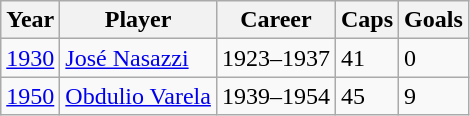<table class="wikitable">
<tr>
<th>Year</th>
<th>Player</th>
<th>Career</th>
<th>Caps</th>
<th>Goals</th>
</tr>
<tr>
<td><a href='#'>1930</a></td>
<td><a href='#'>José Nasazzi</a></td>
<td>1923–1937</td>
<td>41</td>
<td>0</td>
</tr>
<tr>
<td><a href='#'>1950</a></td>
<td><a href='#'>Obdulio Varela</a></td>
<td>1939–1954</td>
<td>45</td>
<td>9</td>
</tr>
</table>
